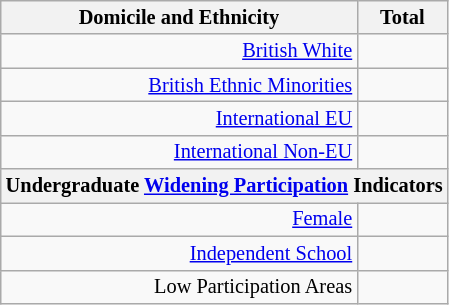<table class="wikitable floatright sortable collapsible mw-collapsible"; style="font-size:85%; text-align:right;">
<tr>
<th>Domicile and Ethnicity</th>
<th colspan="2" data-sort-type=number>Total</th>
</tr>
<tr>
<td><a href='#'>British White</a></td>
<td align=right></td>
</tr>
<tr>
<td><a href='#'>British Ethnic Minorities</a></td>
<td align=right></td>
</tr>
<tr>
<td><a href='#'>International EU</a></td>
<td align=right></td>
</tr>
<tr>
<td><a href='#'>International Non-EU</a></td>
<td align=right></td>
</tr>
<tr>
<th colspan="4" data-sort-type=number>Undergraduate <a href='#'>Widening Participation</a> Indicators</th>
</tr>
<tr>
<td><a href='#'>Female</a></td>
<td align=right></td>
</tr>
<tr>
<td><a href='#'>Independent School</a></td>
<td align=right></td>
</tr>
<tr>
<td>Low Participation Areas</td>
<td align=right></td>
</tr>
</table>
